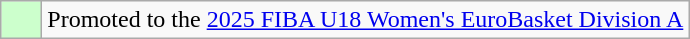<table class="wikitable">
<tr>
<td width=20px bgcolor="#ccffcc"></td>
<td>Promoted to the <a href='#'>2025 FIBA U18 Women's EuroBasket Division A</a></td>
</tr>
</table>
